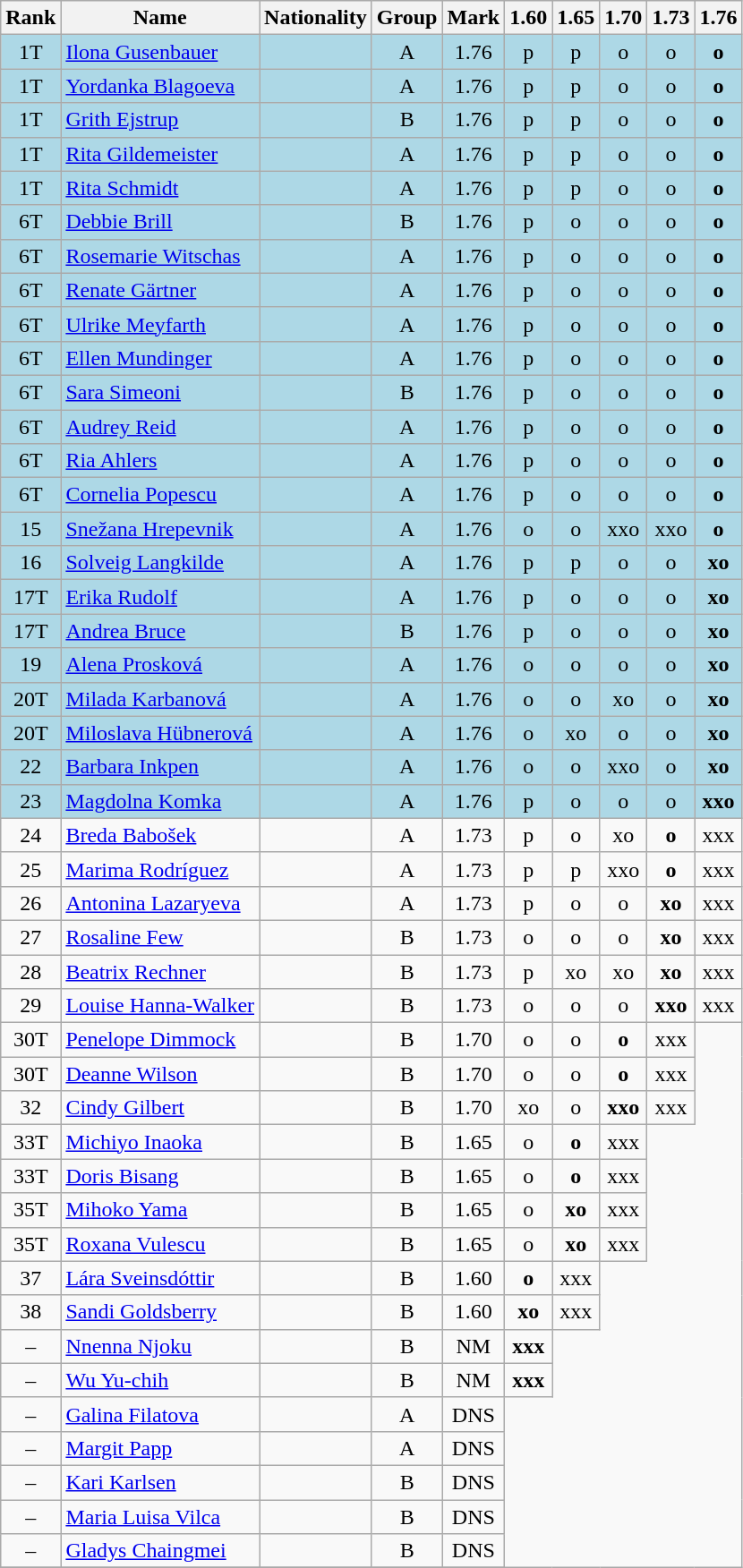<table class="wikitable sortable" style="text-align:center">
<tr>
<th>Rank</th>
<th>Name</th>
<th>Nationality</th>
<th>Group</th>
<th>Mark</th>
<th>1.60</th>
<th>1.65</th>
<th>1.70</th>
<th>1.73</th>
<th>1.76</th>
</tr>
<tr bgcolor=lightblue>
<td>1T</td>
<td align=left><a href='#'>Ilona Gusenbauer</a></td>
<td align=left></td>
<td>A</td>
<td>1.76</td>
<td>p</td>
<td>p</td>
<td>o</td>
<td>o</td>
<td><strong>o</strong></td>
</tr>
<tr bgcolor=lightblue>
<td>1T</td>
<td align=left><a href='#'>Yordanka Blagoeva</a></td>
<td align=left></td>
<td>A</td>
<td>1.76</td>
<td>p</td>
<td>p</td>
<td>o</td>
<td>o</td>
<td><strong>o</strong></td>
</tr>
<tr bgcolor=lightblue>
<td>1T</td>
<td align=left><a href='#'>Grith Ejstrup</a></td>
<td align=left></td>
<td>B</td>
<td>1.76</td>
<td>p</td>
<td>p</td>
<td>o</td>
<td>o</td>
<td><strong>o</strong></td>
</tr>
<tr bgcolor=lightblue>
<td>1T</td>
<td align=left><a href='#'>Rita Gildemeister</a></td>
<td align=left></td>
<td>A</td>
<td>1.76</td>
<td>p</td>
<td>p</td>
<td>o</td>
<td>o</td>
<td><strong>o</strong></td>
</tr>
<tr bgcolor=lightblue>
<td>1T</td>
<td align=left><a href='#'>Rita Schmidt</a></td>
<td align=left></td>
<td>A</td>
<td>1.76</td>
<td>p</td>
<td>p</td>
<td>o</td>
<td>o</td>
<td><strong>o</strong></td>
</tr>
<tr bgcolor=lightblue>
<td>6T</td>
<td align=left><a href='#'>Debbie Brill</a></td>
<td align=left></td>
<td>B</td>
<td>1.76</td>
<td>p</td>
<td>o</td>
<td>o</td>
<td>o</td>
<td><strong>o</strong></td>
</tr>
<tr bgcolor=lightblue>
<td>6T</td>
<td align=left><a href='#'>Rosemarie Witschas</a></td>
<td align=left></td>
<td>A</td>
<td>1.76</td>
<td>p</td>
<td>o</td>
<td>o</td>
<td>o</td>
<td><strong>o</strong></td>
</tr>
<tr bgcolor=lightblue>
<td>6T</td>
<td align=left><a href='#'>Renate Gärtner</a></td>
<td align=left></td>
<td>A</td>
<td>1.76</td>
<td>p</td>
<td>o</td>
<td>o</td>
<td>o</td>
<td><strong>o</strong></td>
</tr>
<tr bgcolor=lightblue>
<td>6T</td>
<td align=left><a href='#'>Ulrike Meyfarth</a></td>
<td align=left></td>
<td>A</td>
<td>1.76</td>
<td>p</td>
<td>o</td>
<td>o</td>
<td>o</td>
<td><strong>o</strong></td>
</tr>
<tr bgcolor=lightblue>
<td>6T</td>
<td align=left><a href='#'>Ellen Mundinger</a></td>
<td align=left></td>
<td>A</td>
<td>1.76</td>
<td>p</td>
<td>o</td>
<td>o</td>
<td>o</td>
<td><strong>o</strong></td>
</tr>
<tr bgcolor=lightblue>
<td>6T</td>
<td align=left><a href='#'>Sara Simeoni</a></td>
<td align=left></td>
<td>B</td>
<td>1.76</td>
<td>p</td>
<td>o</td>
<td>o</td>
<td>o</td>
<td><strong>o</strong></td>
</tr>
<tr bgcolor=lightblue>
<td>6T</td>
<td align=left><a href='#'>Audrey Reid</a></td>
<td align=left></td>
<td>A</td>
<td>1.76</td>
<td>p</td>
<td>o</td>
<td>o</td>
<td>o</td>
<td><strong>o</strong></td>
</tr>
<tr bgcolor=lightblue>
<td>6T</td>
<td align=left><a href='#'>Ria Ahlers</a></td>
<td align=left></td>
<td>A</td>
<td>1.76</td>
<td>p</td>
<td>o</td>
<td>o</td>
<td>o</td>
<td><strong>o</strong></td>
</tr>
<tr bgcolor=lightblue>
<td>6T</td>
<td align=left><a href='#'>Cornelia Popescu</a></td>
<td align=left></td>
<td>A</td>
<td>1.76</td>
<td>p</td>
<td>o</td>
<td>o</td>
<td>o</td>
<td><strong>o</strong></td>
</tr>
<tr bgcolor=lightblue>
<td>15</td>
<td align=left><a href='#'>Snežana Hrepevnik</a></td>
<td align=left></td>
<td>A</td>
<td>1.76</td>
<td>o</td>
<td>o</td>
<td>xxo</td>
<td>xxo</td>
<td><strong>o</strong></td>
</tr>
<tr bgcolor=lightblue>
<td>16</td>
<td align=left><a href='#'>Solveig Langkilde</a></td>
<td align=left></td>
<td>A</td>
<td>1.76</td>
<td>p</td>
<td>p</td>
<td>o</td>
<td>o</td>
<td><strong>xo</strong></td>
</tr>
<tr bgcolor=lightblue>
<td>17T</td>
<td align=left><a href='#'>Erika Rudolf</a></td>
<td align=left></td>
<td>A</td>
<td>1.76</td>
<td>p</td>
<td>o</td>
<td>o</td>
<td>o</td>
<td><strong>xo</strong></td>
</tr>
<tr bgcolor=lightblue>
<td>17T</td>
<td align=left><a href='#'>Andrea Bruce</a></td>
<td align=left></td>
<td>B</td>
<td>1.76</td>
<td>p</td>
<td>o</td>
<td>o</td>
<td>o</td>
<td><strong>xo</strong></td>
</tr>
<tr bgcolor=lightblue>
<td>19</td>
<td align=left><a href='#'>Alena Prosková</a></td>
<td align=left></td>
<td>A</td>
<td>1.76</td>
<td>o</td>
<td>o</td>
<td>o</td>
<td>o</td>
<td><strong>xo</strong></td>
</tr>
<tr bgcolor=lightblue>
<td>20T</td>
<td align=left><a href='#'>Milada Karbanová</a></td>
<td align=left></td>
<td>A</td>
<td>1.76</td>
<td>o</td>
<td>o</td>
<td>xo</td>
<td>o</td>
<td><strong>xo</strong></td>
</tr>
<tr bgcolor=lightblue>
<td>20T</td>
<td align=left><a href='#'>Miloslava Hübnerová</a></td>
<td align=left></td>
<td>A</td>
<td>1.76</td>
<td>o</td>
<td>xo</td>
<td>o</td>
<td>o</td>
<td><strong>xo</strong></td>
</tr>
<tr bgcolor=lightblue>
<td>22</td>
<td align=left><a href='#'>Barbara Inkpen</a></td>
<td align=left></td>
<td>A</td>
<td>1.76</td>
<td>o</td>
<td>o</td>
<td>xxo</td>
<td>o</td>
<td><strong>xo</strong></td>
</tr>
<tr bgcolor=lightblue>
<td>23</td>
<td align=left><a href='#'>Magdolna Komka</a></td>
<td align=left></td>
<td>A</td>
<td>1.76</td>
<td>p</td>
<td>o</td>
<td>o</td>
<td>o</td>
<td><strong>xxo</strong></td>
</tr>
<tr>
<td>24</td>
<td align=left><a href='#'>Breda Babošek</a></td>
<td align=left></td>
<td>A</td>
<td>1.73</td>
<td>p</td>
<td>o</td>
<td>xo</td>
<td><strong>o</strong></td>
<td>xxx</td>
</tr>
<tr>
<td>25</td>
<td align=left><a href='#'>Marima Rodríguez</a></td>
<td align=left></td>
<td>A</td>
<td>1.73</td>
<td>p</td>
<td>p</td>
<td>xxo</td>
<td><strong>o</strong></td>
<td>xxx</td>
</tr>
<tr>
<td>26</td>
<td align=left><a href='#'>Antonina Lazaryeva</a></td>
<td align=left></td>
<td>A</td>
<td>1.73</td>
<td>p</td>
<td>o</td>
<td>o</td>
<td><strong>xo</strong></td>
<td>xxx</td>
</tr>
<tr>
<td>27</td>
<td align=left><a href='#'>Rosaline Few</a></td>
<td align=left></td>
<td>B</td>
<td>1.73</td>
<td>o</td>
<td>o</td>
<td>o</td>
<td><strong>xo</strong></td>
<td>xxx</td>
</tr>
<tr>
<td>28</td>
<td align=left><a href='#'>Beatrix Rechner</a></td>
<td align=left></td>
<td>B</td>
<td>1.73</td>
<td>p</td>
<td>xo</td>
<td>xo</td>
<td><strong>xo</strong></td>
<td>xxx</td>
</tr>
<tr>
<td>29</td>
<td align=left><a href='#'>Louise Hanna-Walker</a></td>
<td align=left></td>
<td>B</td>
<td>1.73</td>
<td>o</td>
<td>o</td>
<td>o</td>
<td><strong>xxo</strong></td>
<td>xxx</td>
</tr>
<tr>
<td>30T</td>
<td align=left><a href='#'>Penelope Dimmock</a></td>
<td align=left></td>
<td>B</td>
<td>1.70</td>
<td>o</td>
<td>o</td>
<td><strong>o</strong></td>
<td>xxx</td>
</tr>
<tr>
<td>30T</td>
<td align=left><a href='#'>Deanne Wilson</a></td>
<td align=left></td>
<td>B</td>
<td>1.70</td>
<td>o</td>
<td>o</td>
<td><strong>o</strong></td>
<td>xxx</td>
</tr>
<tr>
<td>32</td>
<td align=left><a href='#'>Cindy Gilbert</a></td>
<td align=left></td>
<td>B</td>
<td>1.70</td>
<td>xo</td>
<td>o</td>
<td><strong>xxo</strong></td>
<td>xxx</td>
</tr>
<tr>
<td>33T</td>
<td align=left><a href='#'>Michiyo Inaoka</a></td>
<td align=left></td>
<td>B</td>
<td>1.65</td>
<td>o</td>
<td><strong>o</strong></td>
<td>xxx</td>
</tr>
<tr>
<td>33T</td>
<td align=left><a href='#'>Doris Bisang</a></td>
<td align=left></td>
<td>B</td>
<td>1.65</td>
<td>o</td>
<td><strong>o</strong></td>
<td>xxx</td>
</tr>
<tr>
<td>35T</td>
<td align=left><a href='#'>Mihoko Yama</a></td>
<td align=left></td>
<td>B</td>
<td>1.65</td>
<td>o</td>
<td><strong>xo</strong></td>
<td>xxx</td>
</tr>
<tr>
<td>35T</td>
<td align=left><a href='#'>Roxana Vulescu</a></td>
<td align=left></td>
<td>B</td>
<td>1.65</td>
<td>o</td>
<td><strong>xo</strong></td>
<td>xxx</td>
</tr>
<tr>
<td>37</td>
<td align=left><a href='#'>Lára Sveinsdóttir</a></td>
<td align=left></td>
<td>B</td>
<td>1.60</td>
<td><strong>o</strong></td>
<td>xxx</td>
</tr>
<tr>
<td>38</td>
<td align=left><a href='#'>Sandi Goldsberry</a></td>
<td align=left></td>
<td>B</td>
<td>1.60</td>
<td><strong>xo</strong></td>
<td>xxx</td>
</tr>
<tr>
<td>–</td>
<td align=left><a href='#'>Nnenna Njoku</a></td>
<td align=left></td>
<td>B</td>
<td>NM</td>
<td><strong>xxx</strong></td>
</tr>
<tr>
<td>–</td>
<td align=left><a href='#'>Wu Yu-chih</a></td>
<td align=left></td>
<td>B</td>
<td>NM</td>
<td><strong>xxx</strong></td>
</tr>
<tr>
<td>–</td>
<td align=left><a href='#'>Galina Filatova</a></td>
<td align=left></td>
<td>A</td>
<td>DNS</td>
</tr>
<tr>
<td>–</td>
<td align=left><a href='#'>Margit Papp</a></td>
<td align=left></td>
<td>A</td>
<td>DNS</td>
</tr>
<tr>
<td>–</td>
<td align=left><a href='#'>Kari Karlsen</a></td>
<td align=left></td>
<td>B</td>
<td>DNS</td>
</tr>
<tr>
<td>–</td>
<td align=left><a href='#'>Maria Luisa Vilca</a></td>
<td align=left></td>
<td>B</td>
<td>DNS</td>
</tr>
<tr>
<td>–</td>
<td align=left><a href='#'>Gladys Chaingmei</a></td>
<td align=left></td>
<td>B</td>
<td>DNS</td>
</tr>
<tr>
</tr>
</table>
